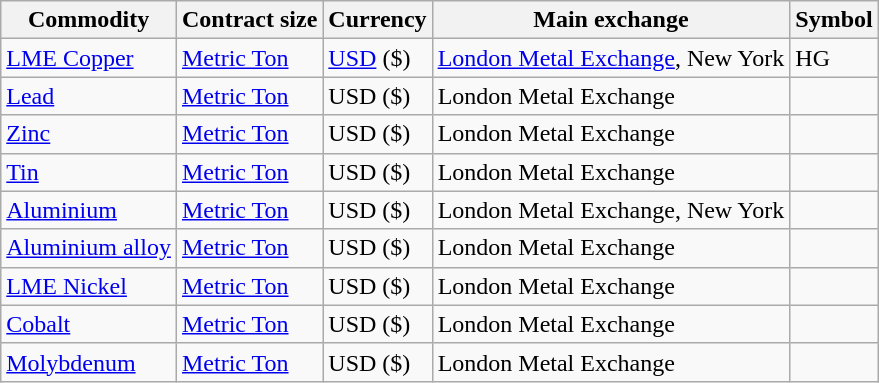<table class="wikitable sortable">
<tr>
<th>Commodity</th>
<th>Contract size</th>
<th>Currency</th>
<th>Main exchange</th>
<th>Symbol</th>
</tr>
<tr>
<td><a href='#'>LME Copper</a></td>
<td><a href='#'>Metric Ton</a></td>
<td><a href='#'>USD</a> ($)</td>
<td><a href='#'>London Metal Exchange</a>, New York</td>
<td>HG</td>
</tr>
<tr>
<td><a href='#'>Lead</a></td>
<td><a href='#'>Metric Ton</a></td>
<td>USD ($)</td>
<td>London Metal Exchange</td>
<td></td>
</tr>
<tr>
<td><a href='#'>Zinc</a></td>
<td><a href='#'>Metric Ton</a></td>
<td>USD ($)</td>
<td>London Metal Exchange</td>
<td></td>
</tr>
<tr>
<td><a href='#'>Tin</a></td>
<td><a href='#'>Metric Ton</a></td>
<td>USD ($)</td>
<td>London Metal Exchange</td>
<td></td>
</tr>
<tr>
<td><a href='#'>Aluminium</a></td>
<td><a href='#'>Metric Ton</a></td>
<td>USD ($)</td>
<td>London Metal Exchange, New York</td>
<td></td>
</tr>
<tr>
<td><a href='#'>Aluminium alloy</a></td>
<td><a href='#'>Metric Ton</a></td>
<td>USD ($)</td>
<td>London Metal Exchange</td>
<td></td>
</tr>
<tr>
<td><a href='#'>LME Nickel</a></td>
<td><a href='#'>Metric Ton</a></td>
<td>USD ($)</td>
<td>London Metal Exchange</td>
<td></td>
</tr>
<tr>
<td><a href='#'>Cobalt</a></td>
<td><a href='#'>Metric Ton</a></td>
<td>USD ($)</td>
<td>London Metal Exchange</td>
<td></td>
</tr>
<tr>
<td><a href='#'>Molybdenum</a></td>
<td><a href='#'>Metric Ton</a></td>
<td>USD ($)</td>
<td>London Metal Exchange</td>
<td></td>
</tr>
</table>
